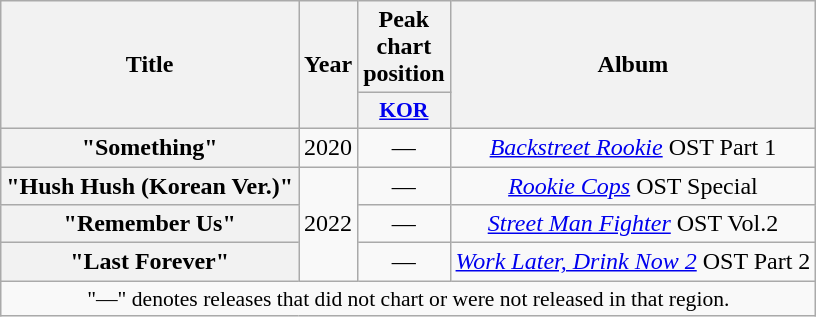<table class="wikitable plainrowheaders" style="text-align:center;" border="1">
<tr>
<th scope="col" rowspan="2">Title</th>
<th scope="col" rowspan="2">Year</th>
<th scope="col" colspan="1">Peak chart position</th>
<th scope="col" rowspan="2">Album</th>
</tr>
<tr>
<th scope="col" style="width:3.5em;font-size:90%;"><a href='#'>KOR</a><br></th>
</tr>
<tr>
<th scope="row">"Something"</th>
<td>2020</td>
<td>—</td>
<td><em><a href='#'>Backstreet Rookie</a></em> OST Part 1</td>
</tr>
<tr>
<th scope="row">"Hush Hush (Korean Ver.)"<br></th>
<td rowspan="3">2022</td>
<td>—</td>
<td><em><a href='#'>Rookie Cops</a></em> OST Special</td>
</tr>
<tr>
<th scope="row">"Remember Us"</th>
<td>—</td>
<td><em><a href='#'>Street Man Fighter</a></em> OST Vol.2</td>
</tr>
<tr>
<th scope="row">"Last Forever"</th>
<td>—</td>
<td><em><a href='#'>Work Later, Drink Now 2</a></em> OST Part 2</td>
</tr>
<tr>
<td colspan="4" style="font-size:90%" align="center">"—" denotes releases that did not chart or were not released in that region.</td>
</tr>
</table>
